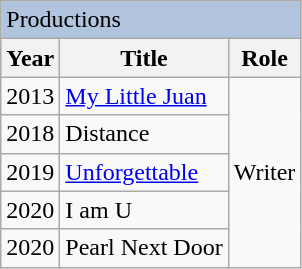<table class="wikitable">
<tr>
<td colspan="3" style="background: LightSteelBlue;">Productions</td>
</tr>
<tr>
<th>Year</th>
<th>Title</th>
<th>Role</th>
</tr>
<tr>
<td>2013</td>
<td><a href='#'>My Little Juan</a></td>
<td rowspan=5>Writer</td>
</tr>
<tr>
<td>2018</td>
<td>Distance</td>
</tr>
<tr>
<td>2019</td>
<td><a href='#'>Unforgettable</a></td>
</tr>
<tr>
<td>2020</td>
<td>I am U</td>
</tr>
<tr>
<td>2020</td>
<td>Pearl Next Door</td>
</tr>
</table>
